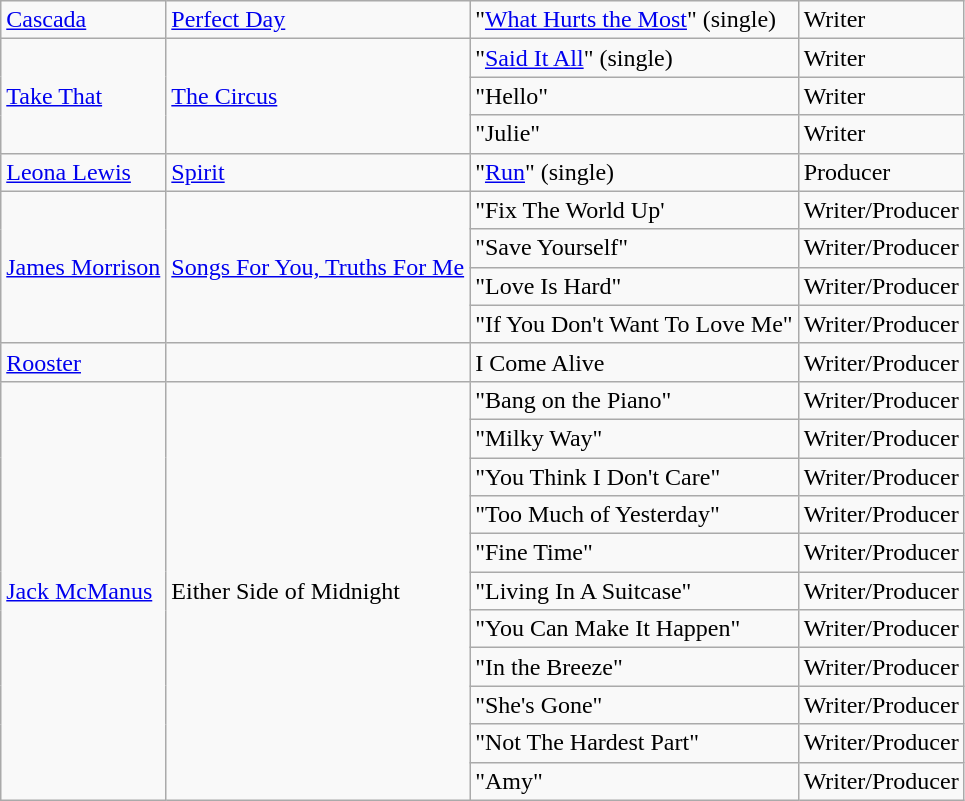<table class="wikitable">
<tr>
<td><a href='#'>Cascada</a></td>
<td><a href='#'>Perfect Day</a></td>
<td>"<a href='#'>What Hurts the Most</a>" (single)</td>
<td>Writer</td>
</tr>
<tr>
<td rowspan="3"><a href='#'>Take That</a></td>
<td rowspan="3"><a href='#'>The Circus</a></td>
<td>"<a href='#'>Said It All</a>" (single)</td>
<td>Writer</td>
</tr>
<tr>
<td>"Hello"</td>
<td>Writer</td>
</tr>
<tr>
<td>"Julie"</td>
<td>Writer</td>
</tr>
<tr>
<td><a href='#'>Leona Lewis</a></td>
<td><a href='#'>Spirit</a></td>
<td>"<a href='#'>Run</a>" (single)</td>
<td>Producer</td>
</tr>
<tr>
<td rowspan="4"><a href='#'>James Morrison</a></td>
<td rowspan="4"><a href='#'>Songs For You, Truths For Me</a></td>
<td>"Fix The World Up'</td>
<td>Writer/Producer</td>
</tr>
<tr>
<td>"Save Yourself"</td>
<td>Writer/Producer</td>
</tr>
<tr>
<td>"Love Is Hard"</td>
<td>Writer/Producer</td>
</tr>
<tr>
<td>"If You Don't Want To Love Me"</td>
<td>Writer/Producer</td>
</tr>
<tr>
<td><a href='#'>Rooster</a></td>
<td></td>
<td>I Come Alive</td>
<td>Writer/Producer</td>
</tr>
<tr>
<td rowspan="11"><a href='#'>Jack McManus</a></td>
<td rowspan="11">Either Side of Midnight</td>
<td>"Bang on the Piano"</td>
<td>Writer/Producer</td>
</tr>
<tr>
<td>"Milky Way"</td>
<td>Writer/Producer</td>
</tr>
<tr>
<td>"You Think I Don't Care"</td>
<td>Writer/Producer</td>
</tr>
<tr>
<td>"Too Much of Yesterday"</td>
<td>Writer/Producer</td>
</tr>
<tr>
<td>"Fine Time"</td>
<td>Writer/Producer</td>
</tr>
<tr>
<td>"Living In A Suitcase"</td>
<td>Writer/Producer</td>
</tr>
<tr>
<td>"You Can Make It Happen"</td>
<td>Writer/Producer</td>
</tr>
<tr>
<td>"In the Breeze"</td>
<td>Writer/Producer</td>
</tr>
<tr>
<td>"She's Gone"</td>
<td>Writer/Producer</td>
</tr>
<tr>
<td>"Not The Hardest Part"</td>
<td>Writer/Producer</td>
</tr>
<tr>
<td>"Amy"</td>
<td>Writer/Producer</td>
</tr>
</table>
